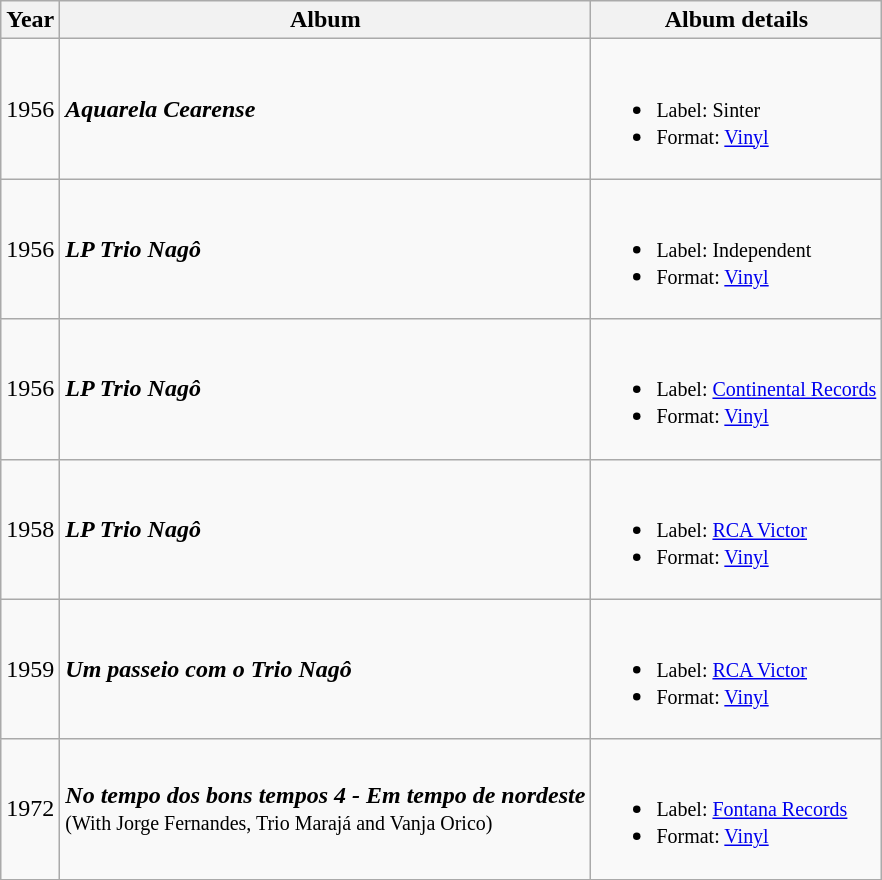<table class="wikitable">
<tr>
<th>Year</th>
<th>Album</th>
<th>Album details</th>
</tr>
<tr>
<td>1956</td>
<td><strong><em>Aquarela Cearense</em></strong></td>
<td><br><ul><li><small>Label: Sinter</small></li><li><small>Format: <a href='#'>Vinyl</a></small></li></ul></td>
</tr>
<tr>
<td>1956</td>
<td><strong><em>LP Trio Nagô</em></strong></td>
<td><br><ul><li><small>Label: Independent</small></li><li><small>Format: <a href='#'>Vinyl</a></small></li></ul></td>
</tr>
<tr>
<td>1956</td>
<td><strong><em>LP Trio Nagô</em></strong></td>
<td><br><ul><li><small>Label: <a href='#'>Continental Records</a></small></li><li><small>Format: <a href='#'>Vinyl</a></small></li></ul></td>
</tr>
<tr>
<td>1958</td>
<td><strong><em>LP Trio Nagô</em></strong></td>
<td><br><ul><li><small>Label: <a href='#'>RCA Victor</a></small></li><li><small>Format: <a href='#'>Vinyl</a></small></li></ul></td>
</tr>
<tr>
<td>1959</td>
<td><strong><em>Um passeio com o Trio Nagô</em></strong></td>
<td><br><ul><li><small>Label: <a href='#'>RCA Victor</a></small></li><li><small>Format: <a href='#'>Vinyl</a></small></li></ul></td>
</tr>
<tr>
<td>1972</td>
<td><strong><em>No tempo dos bons tempos 4 - Em tempo de nordeste</em></strong><br><small>(With Jorge Fernandes, Trio Marajá and Vanja Orico)</small><br></td>
<td><br><ul><li><small>Label: <a href='#'>Fontana Records</a></small></li><li><small>Format: <a href='#'>Vinyl</a></small></li></ul></td>
</tr>
<tr>
</tr>
</table>
